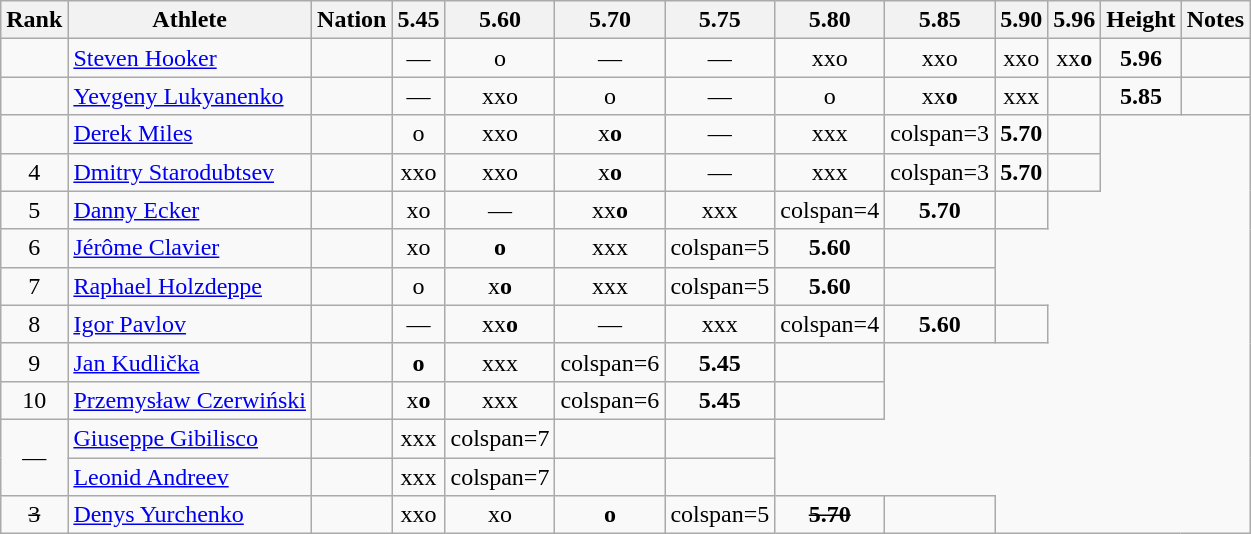<table class="wikitable sortable" style="text-align:center">
<tr>
<th>Rank</th>
<th>Athlete</th>
<th>Nation</th>
<th>5.45</th>
<th>5.60</th>
<th>5.70</th>
<th>5.75</th>
<th>5.80</th>
<th>5.85</th>
<th>5.90</th>
<th>5.96</th>
<th>Height</th>
<th>Notes</th>
</tr>
<tr>
<td></td>
<td align=left><a href='#'>Steven Hooker</a></td>
<td align=left></td>
<td>—</td>
<td>o</td>
<td>—</td>
<td>—</td>
<td>xxo</td>
<td>xxo</td>
<td>xxo</td>
<td>xx<strong>o</strong></td>
<td><strong>5.96</strong></td>
<td></td>
</tr>
<tr>
<td></td>
<td align=left><a href='#'>Yevgeny Lukyanenko</a></td>
<td align=left></td>
<td>—</td>
<td>xxo</td>
<td>o</td>
<td>—</td>
<td>o</td>
<td>xx<strong>o</strong></td>
<td>xxx</td>
<td></td>
<td><strong>5.85</strong></td>
<td></td>
</tr>
<tr>
<td></td>
<td align=left><a href='#'>Derek Miles</a></td>
<td align=left></td>
<td>o</td>
<td>xxo</td>
<td>x<strong>o</strong></td>
<td>—</td>
<td>xxx</td>
<td>colspan=3 </td>
<td><strong>5.70</strong></td>
<td></td>
</tr>
<tr>
<td>4</td>
<td align=left><a href='#'>Dmitry Starodubtsev</a></td>
<td align=left></td>
<td>xxo</td>
<td>xxo</td>
<td>x<strong>o</strong></td>
<td>—</td>
<td>xxx</td>
<td>colspan=3 </td>
<td><strong>5.70</strong></td>
<td></td>
</tr>
<tr>
<td>5</td>
<td align=left><a href='#'>Danny Ecker</a></td>
<td align=left></td>
<td>xo</td>
<td>—</td>
<td>xx<strong>o</strong></td>
<td>xxx</td>
<td>colspan=4 </td>
<td><strong>5.70</strong></td>
<td></td>
</tr>
<tr>
<td>6</td>
<td align=left><a href='#'>Jérôme Clavier</a></td>
<td align=left></td>
<td>xo</td>
<td><strong>o</strong></td>
<td>xxx</td>
<td>colspan=5 </td>
<td><strong>5.60</strong></td>
<td></td>
</tr>
<tr>
<td>7</td>
<td align=left><a href='#'>Raphael Holzdeppe</a></td>
<td align=left></td>
<td>o</td>
<td>x<strong>o</strong></td>
<td>xxx</td>
<td>colspan=5 </td>
<td><strong>5.60</strong></td>
<td></td>
</tr>
<tr>
<td>8</td>
<td align=left><a href='#'>Igor Pavlov</a></td>
<td align=left></td>
<td>—</td>
<td>xx<strong>o</strong></td>
<td>—</td>
<td>xxx</td>
<td>colspan=4 </td>
<td><strong>5.60</strong></td>
<td></td>
</tr>
<tr>
<td>9</td>
<td align=left><a href='#'>Jan Kudlička</a></td>
<td align=left></td>
<td><strong>o</strong></td>
<td>xxx</td>
<td>colspan=6 </td>
<td><strong>5.45</strong></td>
<td></td>
</tr>
<tr>
<td>10</td>
<td align=left><a href='#'>Przemysław Czerwiński</a></td>
<td align=left></td>
<td>x<strong>o</strong></td>
<td>xxx</td>
<td>colspan=6 </td>
<td><strong>5.45</strong></td>
<td></td>
</tr>
<tr>
<td rowspan=2 data-sort-value=11>—</td>
<td align=left><a href='#'>Giuseppe Gibilisco</a></td>
<td align=left></td>
<td>xxx</td>
<td>colspan=7 </td>
<td></td>
<td></td>
</tr>
<tr>
<td align=left><a href='#'>Leonid Andreev</a></td>
<td align=left></td>
<td>xxx</td>
<td>colspan=7 </td>
<td></td>
<td></td>
</tr>
<tr>
<td data-sort-value=13><s>3</s></td>
<td align=left><a href='#'>Denys Yurchenko</a></td>
<td align=left></td>
<td>xxo</td>
<td>xo</td>
<td><strong>o</strong></td>
<td>colspan=5 </td>
<td><s><strong>5.70</strong></s></td>
<td></td>
</tr>
</table>
